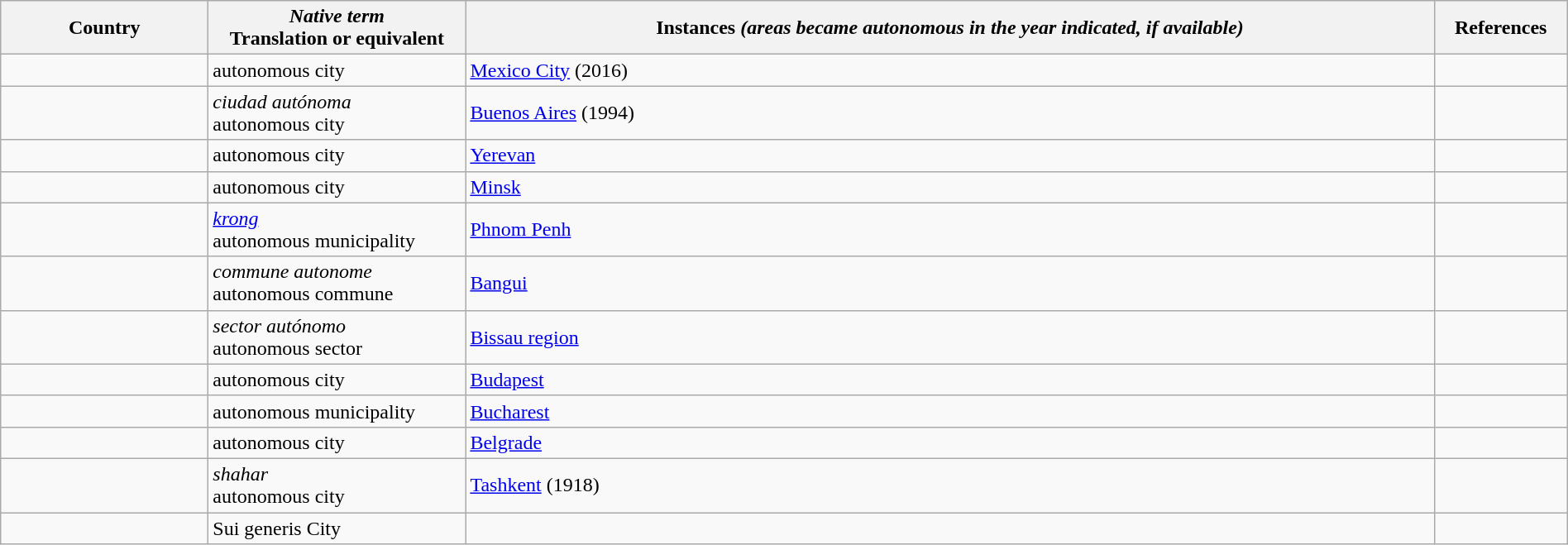<table width="100%" class="wikitable">
<tr>
<th width="160px">Country</th>
<th class="unsortable" width="200px"><em>Native term</em><br>Translation or equivalent</th>
<th class="unsortable">Instances <em>(areas became autonomous in the year indicated, if available)</em></th>
<th class="unsortable" width="100px">References</th>
</tr>
<tr>
<td></td>
<td>autonomous city</td>
<td> <a href='#'>Mexico City</a> (2016)</td>
<td align=center></td>
</tr>
<tr>
<td></td>
<td><em>ciudad autónoma</em><br>autonomous city</td>
<td> <a href='#'>Buenos Aires</a> (1994)</td>
<td align="center"></td>
</tr>
<tr>
<td></td>
<td>autonomous city</td>
<td> <a href='#'>Yerevan</a></td>
<td></td>
</tr>
<tr>
<td></td>
<td>autonomous city</td>
<td> <a href='#'>Minsk</a></td>
<td></td>
</tr>
<tr>
<td></td>
<td><a href='#'><em>krong</em></a><br>autonomous municipality</td>
<td> <a href='#'>Phnom Penh</a> </td>
<td align=center></td>
</tr>
<tr>
<td></td>
<td><em>commune autonome</em><br>autonomous commune</td>
<td><a href='#'>Bangui</a></td>
<td align=center></td>
</tr>
<tr>
<td></td>
<td><em>sector autónomo</em><br>autonomous sector</td>
<td> <a href='#'>Bissau region</a></td>
<td align=center></td>
</tr>
<tr>
<td></td>
<td>autonomous city</td>
<td> <a href='#'>Budapest</a></td>
<td></td>
</tr>
<tr>
<td></td>
<td>autonomous municipality</td>
<td> <a href='#'>Bucharest</a></td>
<td></td>
</tr>
<tr>
<td></td>
<td>autonomous city</td>
<td> <a href='#'>Belgrade</a></td>
<td></td>
</tr>
<tr>
<td></td>
<td><em>shahar</em><br>autonomous city</td>
<td> <a href='#'>Tashkent</a> (1918)</td>
<td align=center></td>
</tr>
<tr>
<td></td>
<td>Sui generis City</td>
<td></td>
<td></td>
</tr>
</table>
